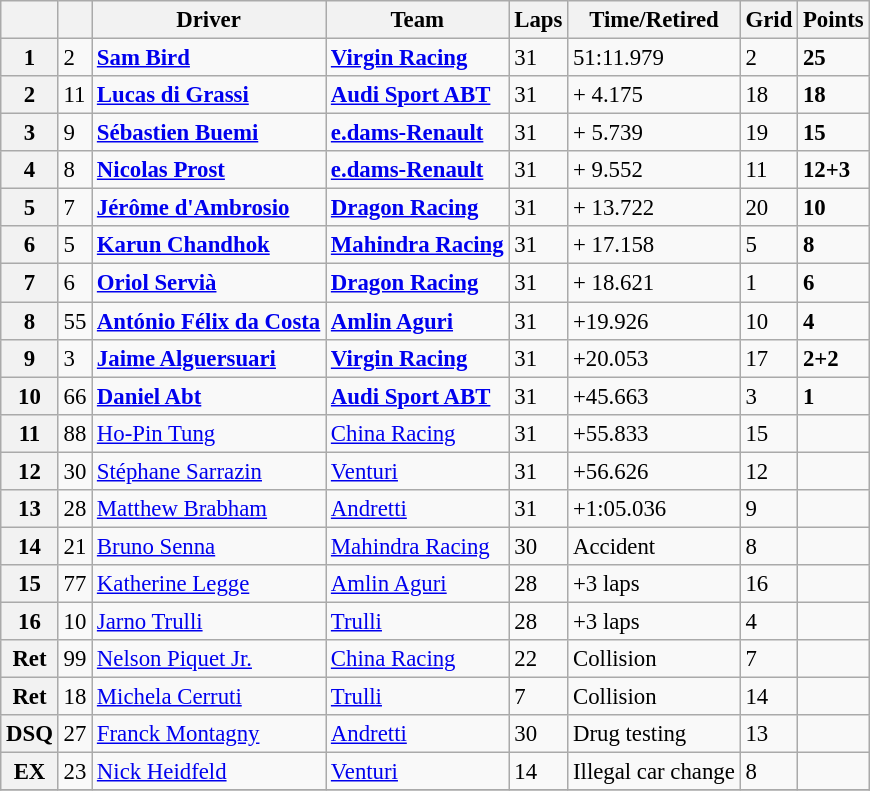<table class="wikitable" style="font-size: 95%">
<tr>
<th></th>
<th></th>
<th>Driver</th>
<th>Team</th>
<th>Laps</th>
<th>Time/Retired</th>
<th>Grid</th>
<th>Points</th>
</tr>
<tr>
<th>1</th>
<td>2</td>
<td> <strong><a href='#'>Sam Bird</a></strong></td>
<td><strong><a href='#'>Virgin Racing</a></strong></td>
<td>31</td>
<td>51:11.979</td>
<td>2</td>
<td><strong>25</strong></td>
</tr>
<tr>
<th>2</th>
<td>11</td>
<td> <strong><a href='#'>Lucas di Grassi</a></strong></td>
<td><strong><a href='#'>Audi Sport ABT</a></strong></td>
<td>31</td>
<td>+ 4.175</td>
<td>18</td>
<td><strong>18</strong></td>
</tr>
<tr>
<th>3</th>
<td>9</td>
<td> <strong><a href='#'>Sébastien Buemi</a></strong></td>
<td><strong><a href='#'>e.dams-Renault</a></strong></td>
<td>31</td>
<td>+ 5.739</td>
<td>19</td>
<td><strong>15</strong></td>
</tr>
<tr>
<th>4</th>
<td>8</td>
<td> <strong><a href='#'>Nicolas Prost</a></strong></td>
<td><strong><a href='#'>e.dams-Renault</a></strong></td>
<td>31</td>
<td>+ 9.552</td>
<td>11</td>
<td><strong>12+3</strong></td>
</tr>
<tr>
<th>5</th>
<td>7</td>
<td> <strong><a href='#'>Jérôme d'Ambrosio</a></strong></td>
<td><strong><a href='#'>Dragon Racing</a></strong></td>
<td>31</td>
<td>+ 13.722</td>
<td>20</td>
<td><strong>10</strong></td>
</tr>
<tr>
<th>6</th>
<td>5</td>
<td> <strong><a href='#'>Karun Chandhok</a></strong></td>
<td><strong><a href='#'>Mahindra Racing</a></strong></td>
<td>31</td>
<td>+ 17.158</td>
<td>5</td>
<td><strong>8</strong></td>
</tr>
<tr>
<th>7</th>
<td>6</td>
<td> <strong><a href='#'>Oriol Servià</a></strong></td>
<td><strong><a href='#'>Dragon Racing</a></strong></td>
<td>31</td>
<td>+ 18.621</td>
<td>1</td>
<td><strong>6</strong></td>
</tr>
<tr>
<th>8</th>
<td>55</td>
<td> <strong><a href='#'>António Félix da Costa</a></strong></td>
<td><strong><a href='#'>Amlin Aguri</a></strong></td>
<td>31</td>
<td>+19.926</td>
<td>10</td>
<td><strong>4</strong></td>
</tr>
<tr>
<th>9</th>
<td>3</td>
<td> <strong><a href='#'>Jaime Alguersuari</a></strong></td>
<td><strong><a href='#'>Virgin Racing</a></strong></td>
<td>31</td>
<td>+20.053</td>
<td>17</td>
<td><strong>2+2</strong></td>
</tr>
<tr>
<th>10</th>
<td>66</td>
<td> <strong><a href='#'>Daniel Abt</a></strong></td>
<td><strong><a href='#'>Audi Sport ABT</a></strong></td>
<td>31</td>
<td>+45.663</td>
<td>3</td>
<td><strong>1</strong></td>
</tr>
<tr>
<th>11</th>
<td>88</td>
<td> <a href='#'>Ho-Pin Tung</a></td>
<td><a href='#'>China Racing</a></td>
<td>31</td>
<td>+55.833</td>
<td>15</td>
<td></td>
</tr>
<tr>
<th>12</th>
<td>30</td>
<td> <a href='#'>Stéphane Sarrazin</a></td>
<td><a href='#'>Venturi</a></td>
<td>31</td>
<td>+56.626</td>
<td>12</td>
<td></td>
</tr>
<tr>
<th>13</th>
<td>28</td>
<td> <a href='#'>Matthew Brabham</a></td>
<td><a href='#'>Andretti</a></td>
<td>31</td>
<td>+1:05.036</td>
<td>9</td>
<td></td>
</tr>
<tr>
<th>14</th>
<td>21</td>
<td> <a href='#'>Bruno Senna</a></td>
<td><a href='#'>Mahindra Racing</a></td>
<td>30</td>
<td>Accident</td>
<td>8</td>
<td></td>
</tr>
<tr>
<th>15</th>
<td>77</td>
<td> <a href='#'>Katherine Legge</a></td>
<td><a href='#'>Amlin Aguri</a></td>
<td>28</td>
<td>+3 laps</td>
<td>16</td>
<td></td>
</tr>
<tr>
<th>16</th>
<td>10</td>
<td> <a href='#'>Jarno Trulli</a></td>
<td><a href='#'>Trulli</a></td>
<td>28</td>
<td>+3 laps</td>
<td>4</td>
<td></td>
</tr>
<tr>
<th>Ret</th>
<td>99</td>
<td> <a href='#'>Nelson Piquet Jr.</a></td>
<td><a href='#'>China Racing</a></td>
<td>22</td>
<td>Collision</td>
<td>7</td>
<td></td>
</tr>
<tr>
<th>Ret</th>
<td>18</td>
<td> <a href='#'>Michela Cerruti</a></td>
<td><a href='#'>Trulli</a></td>
<td>7</td>
<td>Collision</td>
<td>14</td>
<td></td>
</tr>
<tr>
<th>DSQ</th>
<td>27</td>
<td> <a href='#'>Franck Montagny</a></td>
<td><a href='#'>Andretti</a></td>
<td>30</td>
<td>Drug testing</td>
<td>13</td>
<td></td>
</tr>
<tr>
<th>EX</th>
<td>23</td>
<td> <a href='#'>Nick Heidfeld</a></td>
<td><a href='#'>Venturi</a></td>
<td>14</td>
<td>Illegal car change</td>
<td>8</td>
<td></td>
</tr>
<tr>
</tr>
</table>
